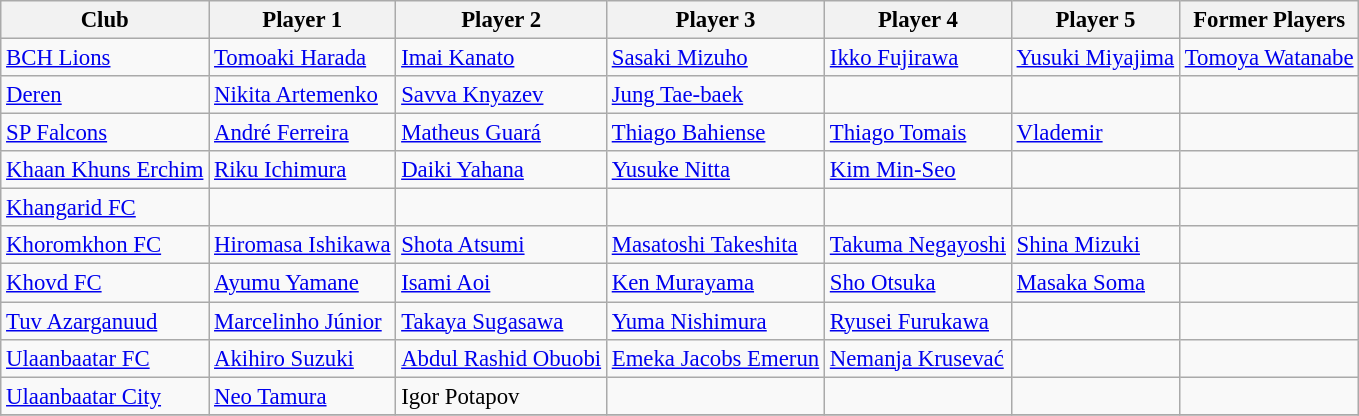<table class="wikitable" style="font-size:95%;">
<tr>
<th>Club</th>
<th>Player 1</th>
<th>Player 2</th>
<th>Player 3</th>
<th>Player 4</th>
<th>Player 5</th>
<th>Former Players</th>
</tr>
<tr>
<td><a href='#'>BCH Lions</a></td>
<td> <a href='#'>Tomoaki Harada</a></td>
<td> <a href='#'>Imai Kanato</a></td>
<td> <a href='#'>Sasaki Mizuho</a></td>
<td> <a href='#'>Ikko Fujirawa</a></td>
<td> <a href='#'>Yusuki Miyajima</a></td>
<td> <a href='#'>Tomoya Watanabe</a></td>
</tr>
<tr>
<td><a href='#'>Deren</a></td>
<td> <a href='#'>Nikita Artemenko</a></td>
<td> <a href='#'>Savva Knyazev</a></td>
<td> <a href='#'>Jung Tae-baek</a></td>
<td></td>
<td></td>
<td></td>
</tr>
<tr>
<td><a href='#'>SP Falcons</a></td>
<td> <a href='#'>André Ferreira</a></td>
<td> <a href='#'>Matheus Guará</a></td>
<td> <a href='#'>Thiago Bahiense</a></td>
<td> <a href='#'>Thiago Tomais</a></td>
<td> <a href='#'>Vlademir</a></td>
<td></td>
</tr>
<tr>
<td><a href='#'>Khaan Khuns Erchim</a></td>
<td> <a href='#'>Riku Ichimura</a></td>
<td> <a href='#'>Daiki Yahana</a></td>
<td> <a href='#'>Yusuke Nitta</a></td>
<td> <a href='#'>Kim Min-Seo</a></td>
<td></td>
<td></td>
</tr>
<tr>
<td><a href='#'>Khangarid FC</a></td>
<td></td>
<td></td>
<td></td>
<td></td>
<td></td>
<td></td>
</tr>
<tr>
<td><a href='#'>Khoromkhon FC</a></td>
<td> <a href='#'>Hiromasa Ishikawa</a></td>
<td> <a href='#'>Shota Atsumi</a></td>
<td> <a href='#'>Masatoshi Takeshita</a></td>
<td> <a href='#'>Takuma Negayoshi</a></td>
<td> <a href='#'>Shina Mizuki</a></td>
<td></td>
</tr>
<tr>
<td><a href='#'>Khovd FC</a></td>
<td> <a href='#'>Ayumu Yamane</a></td>
<td> <a href='#'>Isami Aoi</a></td>
<td> <a href='#'>Ken Murayama</a></td>
<td> <a href='#'>Sho Otsuka</a></td>
<td> <a href='#'>Masaka Soma</a></td>
<td></td>
</tr>
<tr>
<td><a href='#'>Tuv Azarganuud</a></td>
<td> <a href='#'>Marcelinho Júnior</a></td>
<td> <a href='#'>Takaya Sugasawa</a></td>
<td> <a href='#'>Yuma Nishimura</a></td>
<td> <a href='#'>Ryusei Furukawa</a></td>
<td></td>
<td></td>
</tr>
<tr>
<td><a href='#'>Ulaanbaatar FC</a></td>
<td> <a href='#'>Akihiro Suzuki</a></td>
<td> <a href='#'>Abdul Rashid Obuobi</a></td>
<td> <a href='#'>Emeka Jacobs Emerun</a></td>
<td> <a href='#'>Nemanja Krusevać</a></td>
<td></td>
<td></td>
</tr>
<tr>
<td><a href='#'>Ulaanbaatar City</a></td>
<td> <a href='#'>Neo Tamura</a></td>
<td> Igor Potapov</td>
<td></td>
<td></td>
<td></td>
<td></td>
</tr>
<tr>
</tr>
</table>
